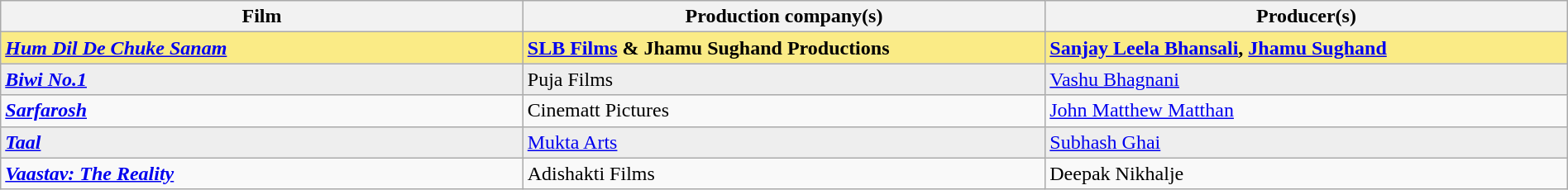<table class="wikitable" border="1" width="100%">
<tr style="background:bebebe">
<th width="33%">Film</th>
<th width="33%">Production company(s)</th>
<th width="33%">Producer(s)</th>
</tr>
<tr style="background:#FAEB86">
<td><strong><em><a href='#'>Hum Dil De Chuke Sanam</a></em></strong></td>
<td><strong><a href='#'>SLB Films</a> & Jhamu Sughand Productions</strong></td>
<td><strong><a href='#'>Sanjay Leela Bhansali</a>, <a href='#'>Jhamu Sughand</a></strong></td>
</tr>
<tr style="background:#EEEEEE">
<td><strong><em><a href='#'>Biwi No.1</a></em></strong></td>
<td>Puja Films</td>
<td><a href='#'>Vashu Bhagnani</a></td>
</tr>
<tr>
<td><strong><em><a href='#'>Sarfarosh</a></em></strong></td>
<td>Cinematt Pictures</td>
<td><a href='#'>John Matthew Matthan</a></td>
</tr>
<tr style="background:#EEEEEE">
<td><strong><em><a href='#'>Taal</a></em></strong></td>
<td><a href='#'>Mukta Arts</a></td>
<td><a href='#'>Subhash Ghai</a></td>
</tr>
<tr>
<td><strong><em><a href='#'>Vaastav: The Reality</a></em></strong></td>
<td>Adishakti Films</td>
<td>Deepak Nikhalje</td>
</tr>
</table>
